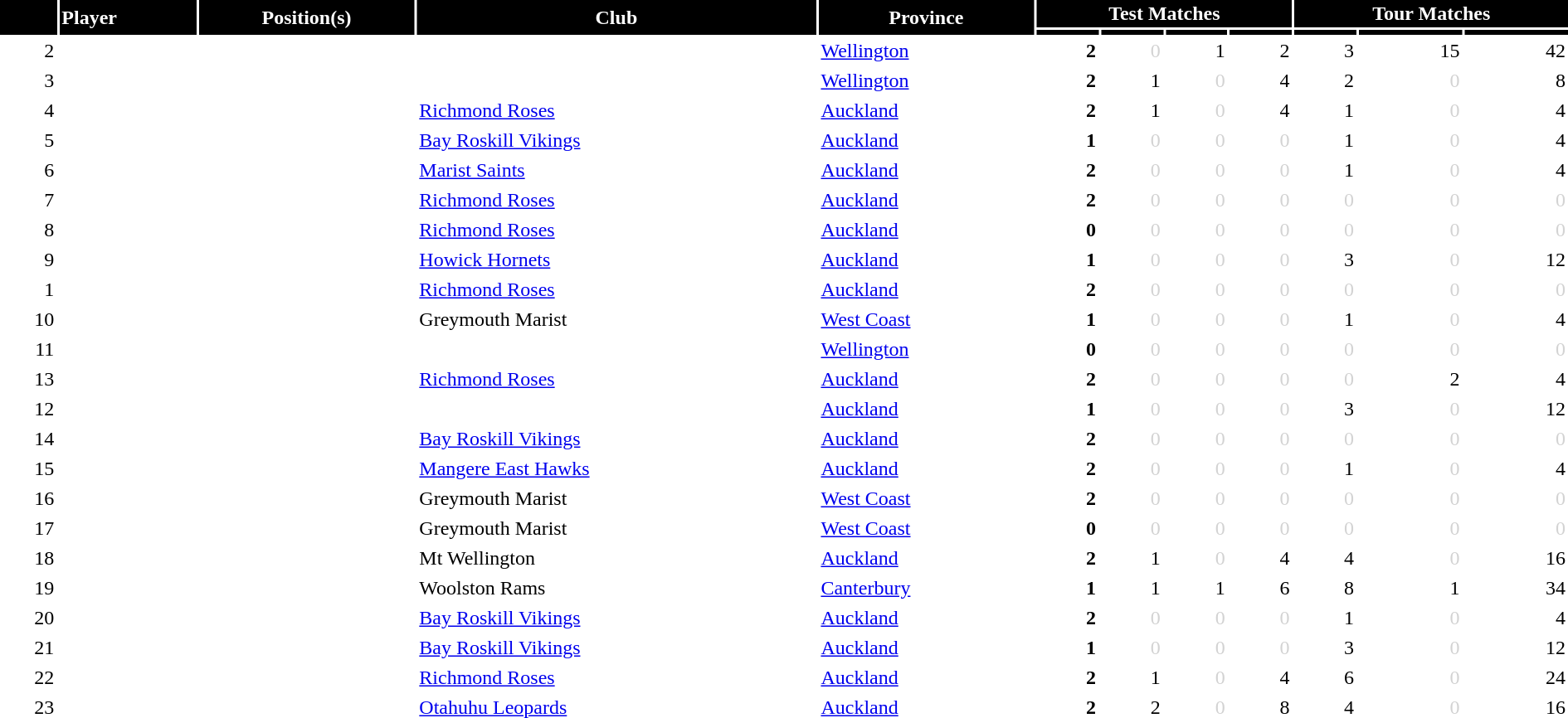<table class="sortable" border="0" cellspacing="2" cellpadding="2" style="width:100%; text-align:right;">
<tr style="background:black; color:white;">
<th rowspan=2 class="unsortable"></th>
<th rowspan=2 align=left>Player</th>
<th rowspan=2 align=center class="unsortable">Position(s)</th>
<th rowspan=2 align=center>Club</th>
<th rowspan=2 align=center>Province</th>
<th colspan=4 align=center>Test Matches</th>
<th colspan=3 align=center>Tour Matches</th>
</tr>
<tr style="background:black; color:white;">
<th class="unsortable"></th>
<th class="unsortable"></th>
<th class="unsortable"></th>
<th class="unsortable"></th>
<th class="unsortable"></th>
<th class="unsortable"></th>
<th class="unsortable"></th>
</tr>
<tr>
<td>2</td>
<td align=left></td>
<td align=center></td>
<td align=center></td>
<td align=left> <a href='#'>Wellington</a></td>
<td><strong>2</strong></td>
<td style="color:lightgray">0</td>
<td>1</td>
<td>2</td>
<td>3</td>
<td>15</td>
<td>42</td>
</tr>
<tr>
<td>3</td>
<td align=left></td>
<td align=center></td>
<td align=center></td>
<td align=left> <a href='#'>Wellington</a></td>
<td><strong>2</strong></td>
<td>1</td>
<td style="color:lightgray">0</td>
<td>4</td>
<td>2</td>
<td style="color:lightgray">0</td>
<td>8</td>
</tr>
<tr>
<td>4</td>
<td align=left></td>
<td align=center></td>
<td align=left><a href='#'>Richmond Roses</a></td>
<td align=left> <a href='#'>Auckland</a></td>
<td><strong>2</strong></td>
<td>1</td>
<td style="color:lightgray">0</td>
<td>4</td>
<td>1</td>
<td style="color:lightgray">0</td>
<td>4</td>
</tr>
<tr>
<td>5</td>
<td align=left></td>
<td align=center></td>
<td align=left><a href='#'>Bay Roskill Vikings</a></td>
<td align=left> <a href='#'>Auckland</a></td>
<td><strong>1</strong></td>
<td style="color:lightgray">0</td>
<td style="color:lightgray">0</td>
<td style="color:lightgray">0</td>
<td>1</td>
<td style="color:lightgray">0</td>
<td>4</td>
</tr>
<tr>
<td>6</td>
<td align=left></td>
<td align=center></td>
<td align=left><a href='#'>Marist Saints</a></td>
<td align=left> <a href='#'>Auckland</a></td>
<td><strong>2</strong></td>
<td style="color:lightgray">0</td>
<td style="color:lightgray">0</td>
<td style="color:lightgray">0</td>
<td>1</td>
<td style="color:lightgray">0</td>
<td>4</td>
</tr>
<tr>
<td>7</td>
<td align=left></td>
<td align=center></td>
<td align=left><a href='#'>Richmond Roses</a></td>
<td align=left> <a href='#'>Auckland</a></td>
<td><strong>2</strong></td>
<td style="color:lightgray">0</td>
<td style="color:lightgray">0</td>
<td style="color:lightgray">0</td>
<td style="color:lightgray">0</td>
<td style="color:lightgray">0</td>
<td style="color:lightgray">0</td>
</tr>
<tr>
<td>8</td>
<td align=left></td>
<td align=center></td>
<td align=left><a href='#'>Richmond Roses</a></td>
<td align=left> <a href='#'>Auckland</a></td>
<td><strong>0</strong></td>
<td style="color:lightgray">0</td>
<td style="color:lightgray">0</td>
<td style="color:lightgray">0</td>
<td style="color:lightgray">0</td>
<td style="color:lightgray">0</td>
<td style="color:lightgray">0</td>
</tr>
<tr>
<td>9</td>
<td align=left></td>
<td align=center></td>
<td align=left><a href='#'>Howick Hornets</a></td>
<td align=left> <a href='#'>Auckland</a></td>
<td><strong>1</strong></td>
<td style="color:lightgray">0</td>
<td style="color:lightgray">0</td>
<td style="color:lightgray">0</td>
<td>3</td>
<td style="color:lightgray">0</td>
<td>12</td>
</tr>
<tr>
<td>1</td>
<td align=left></td>
<td align=center></td>
<td align=left><a href='#'>Richmond Roses</a></td>
<td align=left> <a href='#'>Auckland</a></td>
<td><strong>2</strong></td>
<td style="color:lightgray">0</td>
<td style="color:lightgray">0</td>
<td style="color:lightgray">0</td>
<td style="color:lightgray">0</td>
<td style="color:lightgray">0</td>
<td style="color:lightgray">0</td>
</tr>
<tr>
<td>10</td>
<td align=left></td>
<td align=center></td>
<td align=left>Greymouth Marist</td>
<td align=left> <a href='#'>West Coast</a></td>
<td><strong>1</strong></td>
<td style="color:lightgray">0</td>
<td style="color:lightgray">0</td>
<td style="color:lightgray">0</td>
<td>1</td>
<td style="color:lightgray">0</td>
<td>4</td>
</tr>
<tr>
<td>11</td>
<td align=left></td>
<td align=center></td>
<td align=center></td>
<td align=left> <a href='#'>Wellington</a></td>
<td><strong>0</strong></td>
<td style="color:lightgray">0</td>
<td style="color:lightgray">0</td>
<td style="color:lightgray">0</td>
<td style="color:lightgray">0</td>
<td style="color:lightgray">0</td>
<td style="color:lightgray">0</td>
</tr>
<tr>
<td>13</td>
<td align=left></td>
<td align=center></td>
<td align=left><a href='#'>Richmond Roses</a></td>
<td align=left> <a href='#'>Auckland</a></td>
<td><strong>2</strong></td>
<td style="color:lightgray">0</td>
<td style="color:lightgray">0</td>
<td style="color:lightgray">0</td>
<td style="color:lightgray">0</td>
<td>2</td>
<td>4</td>
</tr>
<tr>
<td>12</td>
<td align=left></td>
<td align=center></td>
<td align=center></td>
<td align=left> <a href='#'>Auckland</a></td>
<td><strong>1</strong></td>
<td style="color:lightgray">0</td>
<td style="color:lightgray">0</td>
<td style="color:lightgray">0</td>
<td>3</td>
<td style="color:lightgray">0</td>
<td>12</td>
</tr>
<tr>
<td>14</td>
<td align=left></td>
<td align=center></td>
<td align=left><a href='#'>Bay Roskill Vikings</a></td>
<td align=left> <a href='#'>Auckland</a></td>
<td><strong>2</strong></td>
<td style="color:lightgray">0</td>
<td style="color:lightgray">0</td>
<td style="color:lightgray">0</td>
<td style="color:lightgray">0</td>
<td style="color:lightgray">0</td>
<td style="color:lightgray">0</td>
</tr>
<tr>
<td>15</td>
<td align=left></td>
<td align=center></td>
<td align=left><a href='#'>Mangere East Hawks</a></td>
<td align=left> <a href='#'>Auckland</a></td>
<td><strong>2</strong></td>
<td style="color:lightgray">0</td>
<td style="color:lightgray">0</td>
<td style="color:lightgray">0</td>
<td>1</td>
<td style="color:lightgray">0</td>
<td>4</td>
</tr>
<tr>
<td>16</td>
<td align=left></td>
<td align=center></td>
<td align=left>Greymouth Marist</td>
<td align=left> <a href='#'>West Coast</a></td>
<td><strong>2</strong></td>
<td style="color:lightgray">0</td>
<td style="color:lightgray">0</td>
<td style="color:lightgray">0</td>
<td style="color:lightgray">0</td>
<td style="color:lightgray">0</td>
<td style="color:lightgray">0</td>
</tr>
<tr>
<td>17</td>
<td align=left></td>
<td align=center></td>
<td align=left>Greymouth Marist</td>
<td align=left> <a href='#'>West Coast</a></td>
<td><strong>0</strong></td>
<td style="color:lightgray">0</td>
<td style="color:lightgray">0</td>
<td style="color:lightgray">0</td>
<td style="color:lightgray">0</td>
<td style="color:lightgray">0</td>
<td style="color:lightgray">0</td>
</tr>
<tr>
<td>18</td>
<td align=left></td>
<td align=center></td>
<td align=left>Mt Wellington</td>
<td align=left> <a href='#'>Auckland</a></td>
<td><strong>2</strong></td>
<td>1</td>
<td style="color:lightgray">0</td>
<td>4</td>
<td>4</td>
<td style="color:lightgray">0</td>
<td>16</td>
</tr>
<tr>
<td>19</td>
<td align=left></td>
<td align=center></td>
<td align=left>Woolston Rams</td>
<td align=left> <a href='#'>Canterbury</a></td>
<td><strong>1</strong></td>
<td>1</td>
<td>1</td>
<td>6</td>
<td>8</td>
<td>1</td>
<td>34</td>
</tr>
<tr>
<td>20</td>
<td align=left></td>
<td align=center></td>
<td align=left><a href='#'>Bay Roskill Vikings</a></td>
<td align=left> <a href='#'>Auckland</a></td>
<td><strong>2</strong></td>
<td style="color:lightgray">0</td>
<td style="color:lightgray">0</td>
<td style="color:lightgray">0</td>
<td>1</td>
<td style="color:lightgray">0</td>
<td>4</td>
</tr>
<tr>
<td>21</td>
<td align=left></td>
<td align=center></td>
<td align=left><a href='#'>Bay Roskill Vikings</a></td>
<td align=left> <a href='#'>Auckland</a></td>
<td><strong>1</strong></td>
<td style="color:lightgray">0</td>
<td style="color:lightgray">0</td>
<td style="color:lightgray">0</td>
<td>3</td>
<td style="color:lightgray">0</td>
<td>12</td>
</tr>
<tr>
<td>22</td>
<td align=left></td>
<td align=center></td>
<td align=left><a href='#'>Richmond Roses</a></td>
<td align=left> <a href='#'>Auckland</a></td>
<td><strong>2</strong></td>
<td>1</td>
<td style="color:lightgray">0</td>
<td>4</td>
<td>6</td>
<td style="color:lightgray">0</td>
<td>24</td>
</tr>
<tr>
<td>23</td>
<td align=left></td>
<td align=center></td>
<td align=left><a href='#'>Otahuhu Leopards</a></td>
<td align=left> <a href='#'>Auckland</a></td>
<td><strong>2</strong></td>
<td>2</td>
<td style="color:lightgray">0</td>
<td>8</td>
<td>4</td>
<td style="color:lightgray">0</td>
<td>16</td>
</tr>
</table>
